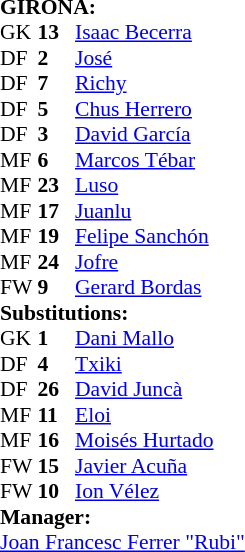<table style="font-size: 90%" cellspacing="0" cellpadding="0">
<tr>
<td colspan=4><strong>GIRONA:</strong></td>
</tr>
<tr>
<th width=25></th>
<th width=25></th>
</tr>
<tr>
<td>GK</td>
<td><strong>13</strong></td>
<td> <a href='#'>Isaac Becerra</a></td>
</tr>
<tr>
<td>DF</td>
<td><strong>2</strong></td>
<td> <a href='#'>José</a></td>
<td></td>
<td></td>
</tr>
<tr>
<td>DF</td>
<td><strong>7</strong></td>
<td> <a href='#'>Richy</a></td>
</tr>
<tr>
<td>DF</td>
<td><strong>5</strong></td>
<td> <a href='#'>Chus Herrero</a></td>
<td></td>
</tr>
<tr>
<td>DF</td>
<td><strong>3</strong></td>
<td> <a href='#'>David García</a></td>
</tr>
<tr>
<td>MF</td>
<td><strong>6</strong></td>
<td> <a href='#'>Marcos Tébar</a></td>
</tr>
<tr>
<td>MF</td>
<td><strong>23</strong></td>
<td> <a href='#'>Luso</a></td>
</tr>
<tr>
<td>MF</td>
<td><strong>17</strong></td>
<td> <a href='#'>Juanlu</a></td>
</tr>
<tr>
<td>MF</td>
<td><strong>19</strong></td>
<td> <a href='#'>Felipe Sanchón</a></td>
<td></td>
<td></td>
</tr>
<tr>
<td>MF</td>
<td><strong>24</strong></td>
<td> <a href='#'>Jofre</a></td>
<td></td>
<td></td>
</tr>
<tr>
<td>FW</td>
<td><strong>9</strong></td>
<td> <a href='#'>Gerard Bordas</a></td>
</tr>
<tr>
<td colspan=3><strong>Substitutions:</strong></td>
</tr>
<tr>
<td>GK</td>
<td><strong>1</strong></td>
<td> <a href='#'>Dani Mallo</a></td>
</tr>
<tr>
<td>DF</td>
<td><strong>4</strong></td>
<td> <a href='#'>Txiki</a></td>
</tr>
<tr>
<td>DF</td>
<td><strong>26</strong></td>
<td> <a href='#'>David Juncà</a></td>
</tr>
<tr>
<td>MF</td>
<td><strong>11</strong></td>
<td> <a href='#'>Eloi</a></td>
<td></td>
<td></td>
</tr>
<tr>
<td>MF</td>
<td><strong>16</strong></td>
<td> <a href='#'>Moisés Hurtado</a></td>
</tr>
<tr>
<td>FW</td>
<td><strong>15</strong></td>
<td> <a href='#'>Javier Acuña</a></td>
<td></td>
<td></td>
</tr>
<tr>
<td>FW</td>
<td><strong>10</strong></td>
<td> <a href='#'>Ion Vélez</a></td>
<td></td>
<td></td>
</tr>
<tr>
<td colspan=3><strong>Manager:</strong></td>
</tr>
<tr>
<td colspan=3> <a href='#'>Joan Francesc Ferrer "Rubi"</a></td>
</tr>
</table>
